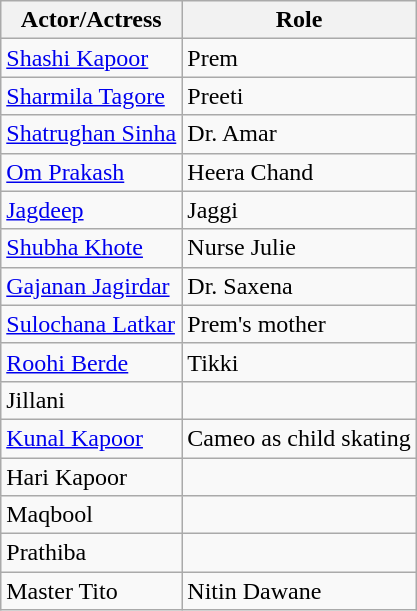<table class="wikitable">
<tr>
<th>Actor/Actress</th>
<th>Role</th>
</tr>
<tr>
<td><a href='#'>Shashi Kapoor</a></td>
<td>Prem</td>
</tr>
<tr>
<td><a href='#'>Sharmila Tagore</a></td>
<td>Preeti</td>
</tr>
<tr>
<td><a href='#'>Shatrughan Sinha</a></td>
<td>Dr. Amar</td>
</tr>
<tr>
<td><a href='#'>Om Prakash</a></td>
<td>Heera Chand</td>
</tr>
<tr>
<td><a href='#'>Jagdeep</a></td>
<td>Jaggi</td>
</tr>
<tr>
<td><a href='#'>Shubha Khote</a></td>
<td>Nurse Julie</td>
</tr>
<tr>
<td><a href='#'>Gajanan Jagirdar</a></td>
<td>Dr. Saxena</td>
</tr>
<tr>
<td><a href='#'>Sulochana Latkar</a></td>
<td>Prem's mother</td>
</tr>
<tr>
<td><a href='#'>Roohi Berde</a></td>
<td>Tikki</td>
</tr>
<tr>
<td>Jillani</td>
<td></td>
</tr>
<tr>
<td><a href='#'>Kunal Kapoor</a></td>
<td>Cameo as child skating</td>
</tr>
<tr>
<td>Hari Kapoor</td>
<td></td>
</tr>
<tr>
<td>Maqbool</td>
<td></td>
</tr>
<tr>
<td>Prathiba</td>
<td></td>
</tr>
<tr>
<td>Master Tito</td>
<td>Nitin Dawane</td>
</tr>
</table>
